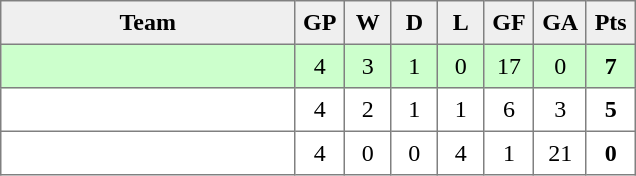<table style=border-collapse:collapse border=1 cellspacing=0 cellpadding=5>
<tr align=center bgcolor=#efefef>
<th width=185>Team</th>
<th width=20>GP</th>
<th width=20>W</th>
<th width=20>D</th>
<th width=20>L</th>
<th width=20>GF</th>
<th width=20>GA</th>
<th width=20>Pts</th>
</tr>
<tr bgcolor=#ccffcc align=center>
<td style="text-align:left;"></td>
<td>4</td>
<td>3</td>
<td>1</td>
<td>0</td>
<td>17</td>
<td>0</td>
<td><strong>7</strong></td>
</tr>
<tr align=center>
<td style="text-align:left;"></td>
<td>4</td>
<td>2</td>
<td>1</td>
<td>1</td>
<td>6</td>
<td>3</td>
<td><strong>5</strong></td>
</tr>
<tr align=center>
<td style="text-align:left;"></td>
<td>4</td>
<td>0</td>
<td>0</td>
<td>4</td>
<td>1</td>
<td>21</td>
<td><strong>0</strong></td>
</tr>
</table>
